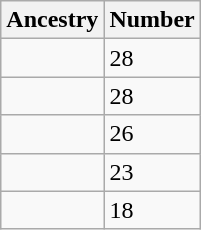<table style="float: right; margin:1em;" class="wikitable">
<tr>
<th>Ancestry</th>
<th>Number</th>
</tr>
<tr>
<td></td>
<td>28</td>
</tr>
<tr>
<td></td>
<td>28</td>
</tr>
<tr>
<td></td>
<td>26</td>
</tr>
<tr>
<td></td>
<td>23</td>
</tr>
<tr>
<td></td>
<td>18</td>
</tr>
</table>
